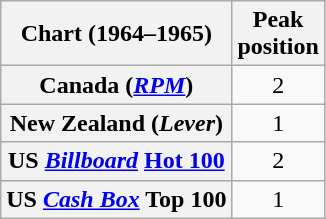<table class="wikitable sortable plainrowheaders">
<tr>
<th align="left">Chart (1964–1965)</th>
<th align="left">Peak<br>position</th>
</tr>
<tr>
<th scope="row">Canada (<em><a href='#'>RPM</a></em>) </th>
<td style="text-align:center;">2</td>
</tr>
<tr>
<th scope="row">New Zealand (<em>Lever</em>) </th>
<td style="text-align:center;">1</td>
</tr>
<tr>
<th scope="row">US <em><a href='#'>Billboard</a></em> <a href='#'>Hot 100</a></th>
<td style="text-align:center;">2</td>
</tr>
<tr>
<th scope="row">US <em><a href='#'>Cash Box</a></em> Top 100</th>
<td style="text-align:center;">1</td>
</tr>
</table>
